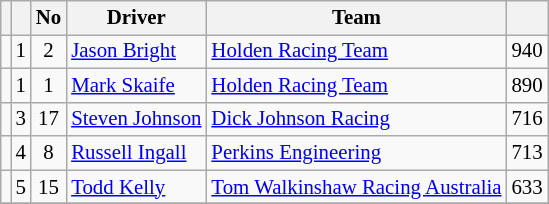<table class="wikitable" style="font-size:87%;">
<tr>
<th></th>
<th></th>
<th>No</th>
<th>Driver</th>
<th>Team</th>
<th></th>
</tr>
<tr>
<td align="left"></td>
<td align="center">1</td>
<td align="center">2</td>
<td> <a href='#'>Jason Bright</a></td>
<td><a href='#'>Holden Racing Team</a></td>
<td align="left">940</td>
</tr>
<tr>
<td align="left"></td>
<td align="center">1</td>
<td align="center">1</td>
<td> <a href='#'>Mark Skaife</a></td>
<td><a href='#'>Holden Racing Team</a></td>
<td align="left">890</td>
</tr>
<tr>
<td align="left"></td>
<td align="center">3</td>
<td align="center">17</td>
<td> <a href='#'>Steven Johnson</a></td>
<td><a href='#'>Dick Johnson Racing</a></td>
<td align="left">716</td>
</tr>
<tr>
<td align="left"></td>
<td align="center">4</td>
<td align="center">8</td>
<td> <a href='#'>Russell Ingall</a></td>
<td><a href='#'>Perkins Engineering</a></td>
<td align="left">713</td>
</tr>
<tr>
<td align="left"></td>
<td align="center">5</td>
<td align="center">15</td>
<td> <a href='#'>Todd Kelly</a></td>
<td><a href='#'>Tom Walkinshaw Racing Australia</a></td>
<td align="left">633</td>
</tr>
<tr>
</tr>
</table>
